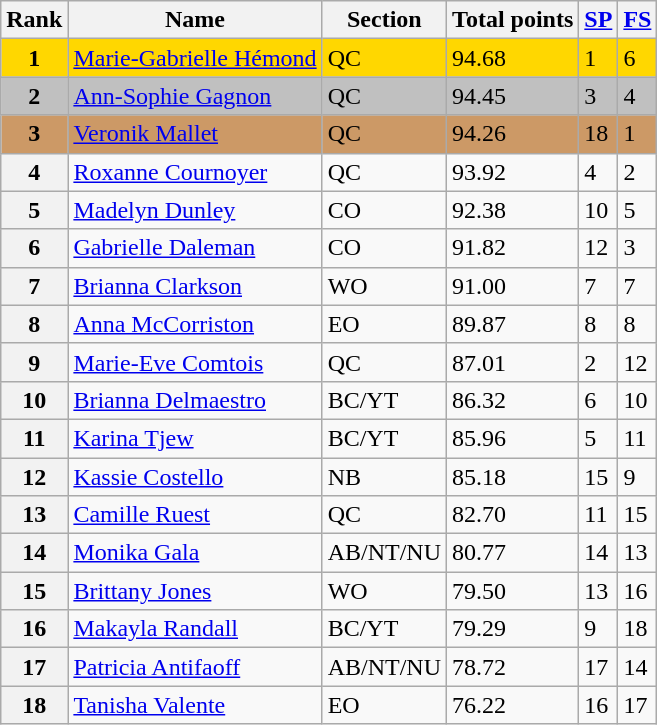<table class="wikitable sortable">
<tr>
<th>Rank</th>
<th>Name</th>
<th>Section</th>
<th>Total points</th>
<th><a href='#'>SP</a></th>
<th><a href='#'>FS</a></th>
</tr>
<tr bgcolor="gold">
<td align="center"><strong>1</strong></td>
<td><a href='#'>Marie-Gabrielle Hémond</a></td>
<td>QC</td>
<td>94.68</td>
<td>1</td>
<td>6</td>
</tr>
<tr bgcolor="silver">
<td align="center"><strong>2</strong></td>
<td><a href='#'>Ann-Sophie Gagnon</a></td>
<td>QC</td>
<td>94.45</td>
<td>3</td>
<td>4</td>
</tr>
<tr bgcolor="cc9966">
<td align="center"><strong>3</strong></td>
<td><a href='#'>Veronik Mallet</a></td>
<td>QC</td>
<td>94.26</td>
<td>18</td>
<td>1</td>
</tr>
<tr>
<th>4</th>
<td><a href='#'>Roxanne Cournoyer</a></td>
<td>QC</td>
<td>93.92</td>
<td>4</td>
<td>2</td>
</tr>
<tr>
<th>5</th>
<td><a href='#'>Madelyn Dunley</a></td>
<td>CO</td>
<td>92.38</td>
<td>10</td>
<td>5</td>
</tr>
<tr>
<th>6</th>
<td><a href='#'>Gabrielle Daleman</a></td>
<td>CO</td>
<td>91.82</td>
<td>12</td>
<td>3</td>
</tr>
<tr>
<th>7</th>
<td><a href='#'>Brianna Clarkson</a></td>
<td>WO</td>
<td>91.00</td>
<td>7</td>
<td>7</td>
</tr>
<tr>
<th>8</th>
<td><a href='#'>Anna McCorriston</a></td>
<td>EO</td>
<td>89.87</td>
<td>8</td>
<td>8</td>
</tr>
<tr>
<th>9</th>
<td><a href='#'>Marie-Eve Comtois</a></td>
<td>QC</td>
<td>87.01</td>
<td>2</td>
<td>12</td>
</tr>
<tr>
<th>10</th>
<td><a href='#'>Brianna Delmaestro</a></td>
<td>BC/YT</td>
<td>86.32</td>
<td>6</td>
<td>10</td>
</tr>
<tr>
<th>11</th>
<td><a href='#'>Karina Tjew</a></td>
<td>BC/YT</td>
<td>85.96</td>
<td>5</td>
<td>11</td>
</tr>
<tr>
<th>12</th>
<td><a href='#'>Kassie Costello</a></td>
<td>NB</td>
<td>85.18</td>
<td>15</td>
<td>9</td>
</tr>
<tr>
<th>13</th>
<td><a href='#'>Camille Ruest</a></td>
<td>QC</td>
<td>82.70</td>
<td>11</td>
<td>15</td>
</tr>
<tr>
<th>14</th>
<td><a href='#'>Monika Gala</a></td>
<td>AB/NT/NU</td>
<td>80.77</td>
<td>14</td>
<td>13</td>
</tr>
<tr>
<th>15</th>
<td><a href='#'>Brittany Jones</a></td>
<td>WO</td>
<td>79.50</td>
<td>13</td>
<td>16</td>
</tr>
<tr>
<th>16</th>
<td><a href='#'>Makayla Randall</a></td>
<td>BC/YT</td>
<td>79.29</td>
<td>9</td>
<td>18</td>
</tr>
<tr>
<th>17</th>
<td><a href='#'>Patricia Antifaoff</a></td>
<td>AB/NT/NU</td>
<td>78.72</td>
<td>17</td>
<td>14</td>
</tr>
<tr>
<th>18</th>
<td><a href='#'>Tanisha Valente</a></td>
<td>EO</td>
<td>76.22</td>
<td>16</td>
<td>17</td>
</tr>
</table>
